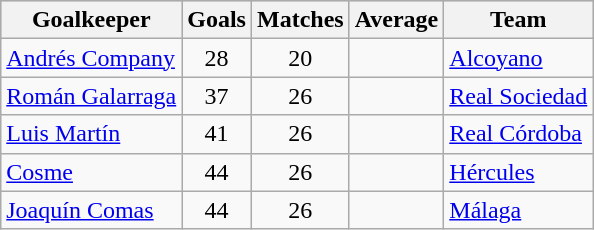<table class="wikitable sortable" class="wikitable">
<tr style="background:#ccc; text-align:center;">
<th>Goalkeeper</th>
<th>Goals</th>
<th>Matches</th>
<th>Average</th>
<th>Team</th>
</tr>
<tr>
<td> <a href='#'>Andrés Company</a></td>
<td style="text-align:center;">28</td>
<td style="text-align:center;">20</td>
<td style="text-align:center;"></td>
<td><a href='#'>Alcoyano</a></td>
</tr>
<tr>
<td> <a href='#'>Román Galarraga</a></td>
<td style="text-align:center;">37</td>
<td style="text-align:center;">26</td>
<td style="text-align:center;"></td>
<td><a href='#'>Real Sociedad</a></td>
</tr>
<tr>
<td> <a href='#'>Luis Martín</a></td>
<td style="text-align:center;">41</td>
<td style="text-align:center;">26</td>
<td style="text-align:center;"></td>
<td><a href='#'>Real Córdoba</a></td>
</tr>
<tr>
<td> <a href='#'>Cosme</a></td>
<td style="text-align:center;">44</td>
<td style="text-align:center;">26</td>
<td style="text-align:center;"></td>
<td><a href='#'>Hércules</a></td>
</tr>
<tr>
<td> <a href='#'>Joaquín Comas</a></td>
<td style="text-align:center;">44</td>
<td style="text-align:center;">26</td>
<td style="text-align:center;"></td>
<td><a href='#'>Málaga</a></td>
</tr>
</table>
